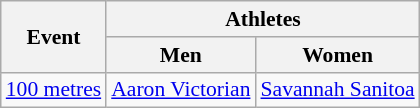<table class=wikitable style="font-size:90%">
<tr>
<th rowspan=2>Event</th>
<th colspan=2>Athletes</th>
</tr>
<tr>
<th>Men</th>
<th>Women</th>
</tr>
<tr>
<td><a href='#'>100 metres</a></td>
<td><a href='#'>Aaron Victorian</a></td>
<td><a href='#'>Savannah Sanitoa</a></td>
</tr>
</table>
